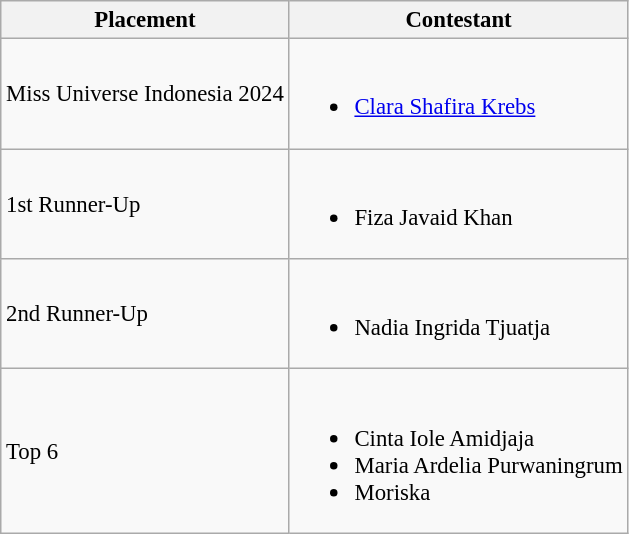<table class="wikitable sortable" style="font-size: 95%;">
<tr>
<th>Placement</th>
<th>Contestant</th>
</tr>
<tr>
<td>Miss Universe Indonesia 2024</td>
<td><br><ul><li><a href='#'>Clara Shafira Krebs</a></li></ul></td>
</tr>
<tr>
<td>1st Runner-Up</td>
<td><br><ul><li>Fiza Javaid Khan</li></ul></td>
</tr>
<tr>
<td>2nd Runner-Up</td>
<td><br><ul><li>Nadia Ingrida Tjuatja</li></ul></td>
</tr>
<tr>
<td>Top 6</td>
<td><br><ul><li>Cinta Iole Amidjaja</li><li>Maria Ardelia Purwaningrum</li><li>Moriska</li></ul></td>
</tr>
</table>
